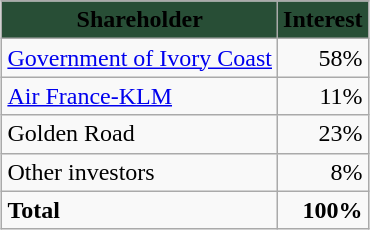<table class="wikitable" style="margin:1em auto; margin:auto;">
<tr>
<th style="background: #284e36;"><span>Shareholder </span></th>
<th style="background: #284e36;"><span>Interest</span></th>
</tr>
<tr>
<td><a href='#'>Government of Ivory Coast</a></td>
<td align=right>58%</td>
</tr>
<tr>
<td><a href='#'>Air France-KLM</a></td>
<td align=right>11%</td>
</tr>
<tr>
<td>Golden Road</td>
<td align=right>23%</td>
</tr>
<tr>
<td>Other investors</td>
<td align=right>8%</td>
</tr>
<tr>
<td><strong>Total</strong></td>
<td align=right><strong>100%</strong></td>
</tr>
</table>
